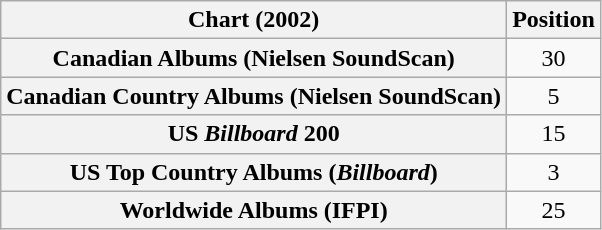<table class="wikitable sortable plainrowheaders" style="text-align:center">
<tr>
<th scope="col">Chart (2002)</th>
<th scope="col">Position</th>
</tr>
<tr>
<th scope="row">Canadian Albums (Nielsen SoundScan)</th>
<td>30</td>
</tr>
<tr>
<th scope="row">Canadian Country Albums (Nielsen SoundScan)</th>
<td>5</td>
</tr>
<tr>
<th scope="row">US <em>Billboard</em> 200</th>
<td>15</td>
</tr>
<tr>
<th scope="row">US Top Country Albums (<em>Billboard</em>)</th>
<td>3</td>
</tr>
<tr>
<th scope="row">Worldwide Albums (IFPI)</th>
<td>25</td>
</tr>
</table>
